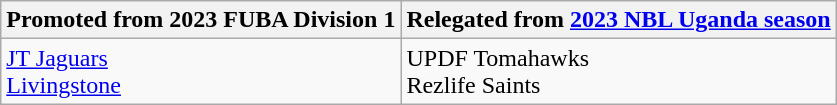<table class="wikitable">
<tr>
<th> Promoted from 2023 FUBA Division 1</th>
<th> Relegated from <a href='#'>2023 NBL Uganda season</a></th>
</tr>
<tr>
<td><a href='#'>JT Jaguars</a><br><a href='#'>Livingstone</a></td>
<td>UPDF Tomahawks <br>Rezlife Saints</td>
</tr>
</table>
